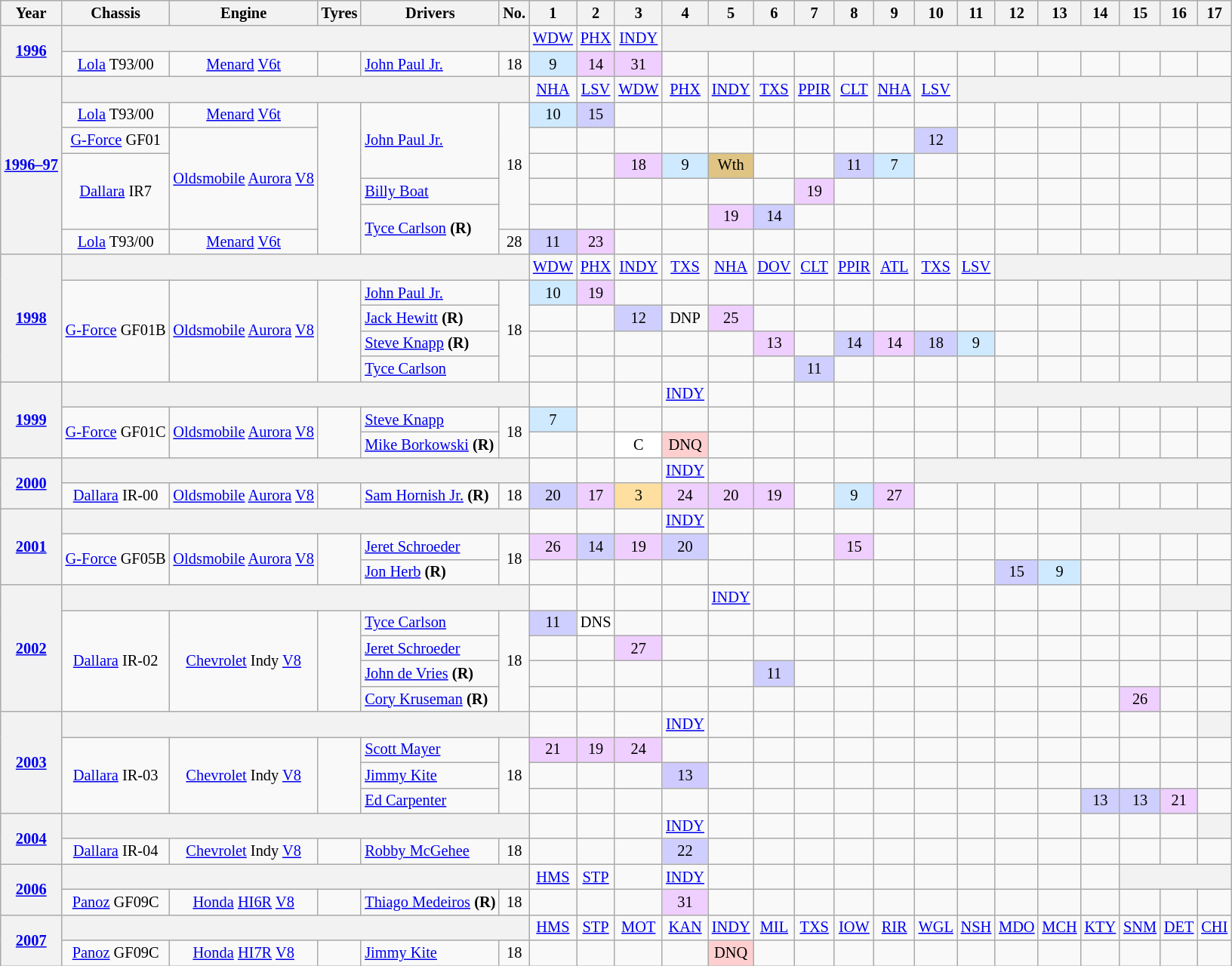<table class="wikitable" style="text-align:center; font-size:85%">
<tr>
<th>Year</th>
<th>Chassis</th>
<th>Engine</th>
<th>Tyres</th>
<th>Drivers</th>
<th>No.</th>
<th>1</th>
<th>2</th>
<th>3</th>
<th>4</th>
<th>5</th>
<th>6</th>
<th>7</th>
<th>8</th>
<th>9</th>
<th>10</th>
<th>11</th>
<th>12</th>
<th>13</th>
<th>14</th>
<th>15</th>
<th>16</th>
<th>17</th>
</tr>
<tr>
<th rowspan=2><a href='#'>1996</a></th>
<th colspan=5></th>
<td><a href='#'>WDW</a></td>
<td><a href='#'>PHX</a></td>
<td><a href='#'>INDY</a></td>
<th colspan=15></th>
</tr>
<tr>
<td><a href='#'>Lola</a> T93/00</td>
<td><a href='#'>Menard</a> <a href='#'>V6</a><a href='#'>t</a></td>
<td></td>
<td align=left> <a href='#'>John Paul Jr.</a></td>
<td>18</td>
<td style="background:#CFEAFF;" align=center>9</td>
<td style="background:#EFCFFF;" align=center>14</td>
<td style="background:#EFCFFF;" align=center>31</td>
<td></td>
<td></td>
<td></td>
<td></td>
<td></td>
<td></td>
<td></td>
<td></td>
<td></td>
<td></td>
<td></td>
<td></td>
<td></td>
<td></td>
</tr>
<tr>
<th rowspan=7><a href='#'>1996–97</a></th>
<th colspan=5></th>
<td><a href='#'>NHA</a></td>
<td><a href='#'>LSV</a></td>
<td><a href='#'>WDW</a></td>
<td><a href='#'>PHX</a></td>
<td><a href='#'>INDY</a></td>
<td><a href='#'>TXS</a></td>
<td><a href='#'>PPIR</a></td>
<td><a href='#'>CLT</a></td>
<td><a href='#'>NHA</a></td>
<td><a href='#'>LSV</a></td>
<th colspan=9></th>
</tr>
<tr>
<td><a href='#'>Lola</a> T93/00</td>
<td><a href='#'>Menard</a> <a href='#'>V6</a><a href='#'>t</a></td>
<td rowspan=6></td>
<td align=left rowspan=3> <a href='#'>John Paul Jr.</a></td>
<td rowspan=5>18</td>
<td style="background:#CFEAFF;" align=center>10</td>
<td style="background:#CFCFFF;" align=center>15</td>
<td></td>
<td></td>
<td></td>
<td></td>
<td></td>
<td></td>
<td></td>
<td></td>
<td></td>
<td></td>
<td></td>
<td></td>
<td></td>
<td></td>
<td></td>
</tr>
<tr>
<td><a href='#'>G-Force</a> GF01</td>
<td rowspan=4><a href='#'>Oldsmobile</a> <a href='#'>Aurora</a> <a href='#'>V8</a></td>
<td></td>
<td></td>
<td></td>
<td></td>
<td></td>
<td></td>
<td></td>
<td></td>
<td></td>
<td style="background:#CFCFFF;" align=center>12</td>
<td></td>
<td></td>
<td></td>
<td></td>
<td></td>
<td></td>
<td></td>
</tr>
<tr>
<td rowspan=3><a href='#'>Dallara</a> IR7</td>
<td></td>
<td></td>
<td style="background:#EFCFFF;" align=center>18</td>
<td style="background:#CFEAFF;" align=center>9</td>
<td style="background:#DFC484;" align=center>Wth</td>
<td></td>
<td></td>
<td style="background:#CFCFFF;" align=center>11</td>
<td style="background:#CFEAFF;" align=center>7</td>
<td></td>
<td></td>
<td></td>
<td></td>
<td></td>
<td></td>
<td></td>
<td></td>
</tr>
<tr>
<td align=left> <a href='#'>Billy Boat</a></td>
<td></td>
<td></td>
<td></td>
<td></td>
<td></td>
<td></td>
<td style="background:#EFCFFF;" align=center>19</td>
<td></td>
<td></td>
<td></td>
<td></td>
<td></td>
<td></td>
<td></td>
<td></td>
<td></td>
<td></td>
</tr>
<tr>
<td align=left rowspan=2> <a href='#'>Tyce Carlson</a> <strong>(R)</strong></td>
<td></td>
<td></td>
<td></td>
<td></td>
<td style="background:#EFCFFF;" align=center>19</td>
<td style="background:#CFCFFF;" align=center>14</td>
<td></td>
<td></td>
<td></td>
<td></td>
<td></td>
<td></td>
<td></td>
<td></td>
<td></td>
<td></td>
<td></td>
</tr>
<tr>
<td><a href='#'>Lola</a> T93/00</td>
<td><a href='#'>Menard</a> <a href='#'>V6</a><a href='#'>t</a></td>
<td>28</td>
<td style="background:#CFCFFF;" align=center>11</td>
<td style="background:#EFCFFF;" align=center>23</td>
<td></td>
<td></td>
<td></td>
<td></td>
<td></td>
<td></td>
<td></td>
<td></td>
<td></td>
<td></td>
<td></td>
<td></td>
<td></td>
<td></td>
<td></td>
</tr>
<tr>
<th rowspan=5><a href='#'>1998</a></th>
<th colspan=5></th>
<td><a href='#'>WDW</a></td>
<td><a href='#'>PHX</a></td>
<td><a href='#'>INDY</a></td>
<td><a href='#'>TXS</a></td>
<td><a href='#'>NHA</a></td>
<td><a href='#'>DOV</a></td>
<td><a href='#'>CLT</a></td>
<td><a href='#'>PPIR</a></td>
<td><a href='#'>ATL</a></td>
<td><a href='#'>TXS</a></td>
<td><a href='#'>LSV</a></td>
<th colspan=6></th>
</tr>
<tr>
<td rowspan=4><a href='#'>G-Force</a> GF01B</td>
<td rowspan=4><a href='#'>Oldsmobile</a> <a href='#'>Aurora</a> <a href='#'>V8</a></td>
<td rowspan=4></td>
<td align=left> <a href='#'>John Paul Jr.</a></td>
<td rowspan=4>18</td>
<td style="background:#CFEAFF;" align=center>10</td>
<td style="background:#EFCFFF;" align=center>19</td>
<td></td>
<td></td>
<td></td>
<td></td>
<td></td>
<td></td>
<td></td>
<td></td>
<td></td>
<td></td>
<td></td>
<td></td>
<td></td>
<td></td>
<td></td>
</tr>
<tr>
<td align=left> <a href='#'>Jack Hewitt</a> <strong>(R)</strong></td>
<td></td>
<td></td>
<td style="background:#CFCFFF;" align=center>12</td>
<td align=center>DNP</td>
<td style="background:#EFCFFF;" align=center>25</td>
<td></td>
<td></td>
<td></td>
<td></td>
<td></td>
<td></td>
<td></td>
<td></td>
<td></td>
<td></td>
<td></td>
<td></td>
</tr>
<tr>
<td align=left> <a href='#'>Steve Knapp</a> <strong>(R)</strong></td>
<td></td>
<td></td>
<td></td>
<td></td>
<td></td>
<td style="background:#EFCFFF;" align=center>13</td>
<td></td>
<td style="background:#CFCFFF;" align=center>14</td>
<td style="background:#EFCFFF;" align=center>14</td>
<td style="background:#CFCFFF;" align=center>18</td>
<td style="background:#CFEAFF;" align=center>9</td>
<td></td>
<td></td>
<td></td>
<td></td>
<td></td>
<td></td>
</tr>
<tr>
<td align=left> <a href='#'>Tyce Carlson</a></td>
<td></td>
<td></td>
<td></td>
<td></td>
<td></td>
<td></td>
<td style="background:#CFCFFF;" align=center>11</td>
<td></td>
<td></td>
<td></td>
<td></td>
<td></td>
<td></td>
<td></td>
<td></td>
<td></td>
<td></td>
</tr>
<tr>
<th rowspan=3><a href='#'>1999</a></th>
<th colspan=5></th>
<td></td>
<td></td>
<td></td>
<td><a href='#'>INDY</a></td>
<td></td>
<td></td>
<td></td>
<td></td>
<td></td>
<td></td>
<td></td>
<th colspan=6></th>
</tr>
<tr>
<td rowspan=2><a href='#'>G-Force</a> GF01C</td>
<td rowspan=2><a href='#'>Oldsmobile</a> <a href='#'>Aurora</a> <a href='#'>V8</a></td>
<td rowspan=2></td>
<td align=left> <a href='#'>Steve Knapp</a></td>
<td rowspan=2>18</td>
<td style="background:#CFEAFF;" align=center>7</td>
<td></td>
<td></td>
<td></td>
<td></td>
<td></td>
<td></td>
<td></td>
<td></td>
<td></td>
<td></td>
<td></td>
<td></td>
<td></td>
<td></td>
<td></td>
<td></td>
</tr>
<tr>
<td align=left> <a href='#'>Mike Borkowski</a> <strong>(R)</strong></td>
<td></td>
<td></td>
<td style="background:#FFFFFF;" align=center>C</td>
<td style="background:#FFCFCF;" align=center>DNQ</td>
<td></td>
<td></td>
<td></td>
<td></td>
<td></td>
<td></td>
<td></td>
<td></td>
<td></td>
<td></td>
<td></td>
<td></td>
<td></td>
</tr>
<tr>
<th rowspan=2><a href='#'>2000</a></th>
<th colspan=5></th>
<td></td>
<td></td>
<td></td>
<td><a href='#'>INDY</a></td>
<td></td>
<td></td>
<td></td>
<td></td>
<td></td>
<th colspan=8></th>
</tr>
<tr>
<td><a href='#'>Dallara</a> IR-00</td>
<td><a href='#'>Oldsmobile</a> <a href='#'>Aurora</a> <a href='#'>V8</a></td>
<td></td>
<td align=left> <a href='#'>Sam Hornish Jr.</a> <strong>(R)</strong></td>
<td>18</td>
<td style="background:#CFCFFF;" align=center>20</td>
<td style="background:#EFCFFF;" align=center>17</td>
<td style="background:#FFDF9F;" align=center>3</td>
<td style="background:#EFCFFF;" align=center>24</td>
<td style="background:#EFCFFF;" align=center>20</td>
<td style="background:#EFCFFF;" align=center>19</td>
<td></td>
<td style="background:#CFEAFF;" align=center>9</td>
<td style="background:#EFCFFF;" align=center>27</td>
<td></td>
<td></td>
<td></td>
<td></td>
<td></td>
<td></td>
<td></td>
<td></td>
</tr>
<tr>
<th rowspan="3"><a href='#'>2001</a></th>
<th colspan=5></th>
<td></td>
<td></td>
<td></td>
<td><a href='#'>INDY</a></td>
<td></td>
<td></td>
<td></td>
<td></td>
<td></td>
<td></td>
<td></td>
<td></td>
<td></td>
<th colspan=4></th>
</tr>
<tr>
<td rowspan="2"><a href='#'>G-Force</a> GF05B</td>
<td rowspan="2"><a href='#'>Oldsmobile</a> <a href='#'>Aurora</a> <a href='#'>V8</a></td>
<td rowspan="2"></td>
<td align=left> <a href='#'>Jeret Schroeder</a></td>
<td rowspan="2">18</td>
<td style="background:#EFCFFF;" align="center">26</td>
<td style="background:#CFCFFF;" align="center">14</td>
<td style="background:#EFCFFF;" align="center">19</td>
<td style="background:#CFCFFF;" align="center">20</td>
<td></td>
<td></td>
<td></td>
<td style="background:#EFCFFF;" align="center">15</td>
<td></td>
<td></td>
<td></td>
<td></td>
<td></td>
<td></td>
<td></td>
<td></td>
<td></td>
</tr>
<tr>
<td align="left"> <a href='#'>Jon Herb</a> <strong>(R)</strong></td>
<td></td>
<td></td>
<td></td>
<td></td>
<td></td>
<td></td>
<td></td>
<td></td>
<td></td>
<td></td>
<td></td>
<td style="background:#CFCFFF;" align="center">15</td>
<td style="background:#CFEAFF;" align="center">9</td>
<td></td>
<td></td>
<td></td>
<td></td>
</tr>
<tr>
<th rowspan=5><a href='#'>2002</a></th>
<th colspan=5></th>
<td></td>
<td></td>
<td></td>
<td></td>
<td><a href='#'>INDY</a></td>
<td></td>
<td></td>
<td></td>
<td></td>
<td></td>
<td></td>
<td></td>
<td></td>
<td></td>
<td></td>
<th colspan=2></th>
</tr>
<tr>
<td rowspan=4><a href='#'>Dallara</a> IR-02</td>
<td rowspan=4><a href='#'>Chevrolet</a> Indy <a href='#'>V8</a></td>
<td rowspan=4></td>
<td align=left> <a href='#'>Tyce Carlson</a></td>
<td rowspan=4>18</td>
<td style="background:#CFCFFF;" align=center>11</td>
<td style="background:#FFFFFF;" align=center>DNS</td>
<td></td>
<td></td>
<td></td>
<td></td>
<td></td>
<td></td>
<td></td>
<td></td>
<td></td>
<td></td>
<td></td>
<td></td>
<td></td>
<td></td>
<td></td>
</tr>
<tr>
<td align=left> <a href='#'>Jeret Schroeder</a></td>
<td></td>
<td></td>
<td style="background:#EFCFFF;" align=center>27</td>
<td></td>
<td></td>
<td></td>
<td></td>
<td></td>
<td></td>
<td></td>
<td></td>
<td></td>
<td></td>
<td></td>
<td></td>
<td></td>
<td></td>
</tr>
<tr>
<td align=left> <a href='#'>John de Vries</a> <strong>(R)</strong></td>
<td></td>
<td></td>
<td></td>
<td></td>
<td></td>
<td style="background:#CFCFFF;" align=center>11</td>
<td></td>
<td></td>
<td></td>
<td></td>
<td></td>
<td></td>
<td></td>
<td></td>
<td></td>
<td></td>
<td></td>
</tr>
<tr>
<td align=left> <a href='#'>Cory Kruseman</a> <strong>(R)</strong></td>
<td></td>
<td></td>
<td></td>
<td></td>
<td></td>
<td></td>
<td></td>
<td></td>
<td></td>
<td></td>
<td></td>
<td></td>
<td></td>
<td></td>
<td style="background:#EFCFFF;" align=center>26</td>
<td></td>
<td></td>
</tr>
<tr>
<th rowspan=4><a href='#'>2003</a></th>
<th colspan=5></th>
<td></td>
<td></td>
<td></td>
<td><a href='#'>INDY</a></td>
<td></td>
<td></td>
<td></td>
<td></td>
<td></td>
<td></td>
<td></td>
<td></td>
<td></td>
<td></td>
<td></td>
<td></td>
<th></th>
</tr>
<tr>
<td rowspan=3><a href='#'>Dallara</a> IR-03</td>
<td rowspan=3><a href='#'>Chevrolet</a> Indy <a href='#'>V8</a></td>
<td rowspan=3></td>
<td align=left> <a href='#'>Scott Mayer</a></td>
<td rowspan=3>18</td>
<td style="background:#EFCFFF;" align=center>21</td>
<td style="background:#EFCFFF;" align=center>19</td>
<td style="background:#EFCFFF;" align=center>24</td>
<td></td>
<td></td>
<td></td>
<td></td>
<td></td>
<td></td>
<td></td>
<td></td>
<td></td>
<td></td>
<td></td>
<td></td>
<td></td>
<td></td>
</tr>
<tr>
<td align=left> <a href='#'>Jimmy Kite</a></td>
<td></td>
<td></td>
<td></td>
<td style="background:#CFCAFF;" align=center>13</td>
<td></td>
<td></td>
<td></td>
<td></td>
<td></td>
<td></td>
<td></td>
<td></td>
<td></td>
<td></td>
<td></td>
<td></td>
<td></td>
</tr>
<tr>
<td align=left> <a href='#'>Ed Carpenter</a></td>
<td></td>
<td></td>
<td></td>
<td></td>
<td></td>
<td></td>
<td></td>
<td></td>
<td></td>
<td></td>
<td></td>
<td></td>
<td></td>
<td style="background:#CFCFFF;" align=center>13</td>
<td style="background:#CFCFFF;" align=center>13</td>
<td style="background:#EFCFFF;" align=center>21</td>
<td></td>
</tr>
<tr>
<th rowspan=2><a href='#'>2004</a></th>
<th colspan=5></th>
<td></td>
<td></td>
<td></td>
<td><a href='#'>INDY</a></td>
<td></td>
<td></td>
<td></td>
<td></td>
<td></td>
<td></td>
<td></td>
<td></td>
<td></td>
<td></td>
<td></td>
<td></td>
<th></th>
</tr>
<tr>
<td><a href='#'>Dallara</a> IR-04</td>
<td><a href='#'>Chevrolet</a> Indy <a href='#'>V8</a></td>
<td></td>
<td align=left> <a href='#'>Robby McGehee</a></td>
<td>18</td>
<td></td>
<td></td>
<td></td>
<td style="background:#CFCFFF;" align=center>22</td>
<td></td>
<td></td>
<td></td>
<td></td>
<td></td>
<td></td>
<td></td>
<td></td>
<td></td>
<td></td>
<td></td>
<td></td>
<td></td>
</tr>
<tr>
<th rowspan=2><a href='#'>2006</a></th>
<th colspan=5></th>
<td><a href='#'>HMS</a></td>
<td><a href='#'>STP</a></td>
<td></td>
<td><a href='#'>INDY</a></td>
<td></td>
<td></td>
<td></td>
<td></td>
<td></td>
<td></td>
<td></td>
<td></td>
<td></td>
<td></td>
<th colspan=3></th>
</tr>
<tr>
<td><a href='#'>Panoz</a> GF09C</td>
<td><a href='#'>Honda</a> <a href='#'>HI6R</a> <a href='#'>V8</a></td>
<td></td>
<td align=left> <a href='#'>Thiago Medeiros</a> <strong>(R)</strong></td>
<td>18</td>
<td></td>
<td></td>
<td></td>
<td style="background:#EFCFFF;" align=center>31</td>
<td></td>
<td></td>
<td></td>
<td></td>
<td></td>
<td></td>
<td></td>
<td></td>
<td></td>
<td></td>
<td></td>
<td></td>
<td></td>
</tr>
<tr>
<th rowspan=2><a href='#'>2007</a></th>
<th colspan=5></th>
<td><a href='#'>HMS</a></td>
<td><a href='#'>STP</a></td>
<td><a href='#'>MOT</a></td>
<td><a href='#'>KAN</a></td>
<td><a href='#'>INDY</a></td>
<td><a href='#'>MIL</a></td>
<td><a href='#'>TXS</a></td>
<td><a href='#'>IOW</a></td>
<td><a href='#'>RIR</a></td>
<td><a href='#'>WGL</a></td>
<td><a href='#'>NSH</a></td>
<td><a href='#'>MDO</a></td>
<td><a href='#'>MCH</a></td>
<td><a href='#'>KTY</a></td>
<td><a href='#'>SNM</a></td>
<td><a href='#'>DET</a></td>
<td><a href='#'>CHI</a></td>
</tr>
<tr>
<td><a href='#'>Panoz</a> GF09C</td>
<td><a href='#'>Honda</a> <a href='#'>HI7R</a> <a href='#'>V8</a></td>
<td></td>
<td align=left> <a href='#'>Jimmy Kite</a></td>
<td>18</td>
<td></td>
<td></td>
<td></td>
<td></td>
<td style="background:#FFCFCF;" align=center>DNQ</td>
<td></td>
<td></td>
<td></td>
<td></td>
<td></td>
<td></td>
<td></td>
<td></td>
<td></td>
<td></td>
<td></td>
<td></td>
</tr>
</table>
